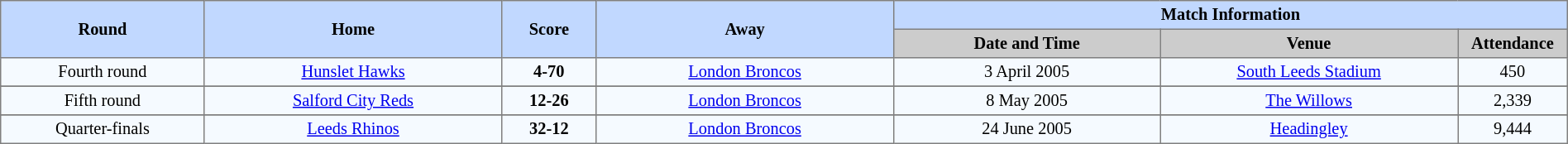<table border=1 style="border-collapse:collapse; font-size:85%; text-align:center;" cellpadding=3 cellspacing=0 width=100%>
<tr bgcolor=#C1D8FF>
<th rowspan=2 width=13%>Round</th>
<th rowspan=2 width=19%>Home</th>
<th rowspan=2 width=6%>Score</th>
<th rowspan=2 width=19%>Away</th>
<th colspan=6>Match Information</th>
</tr>
<tr bgcolor=#CCCCCC>
<th width=17%>Date and Time</th>
<th width=19%>Venue</th>
<th width=7%>Attendance</th>
</tr>
<tr bgcolor=#F5FAFF>
<td>Fourth round</td>
<td><a href='#'>Hunslet Hawks</a></td>
<td><strong>4-70</strong></td>
<td><a href='#'>London Broncos</a></td>
<td>3 April 2005</td>
<td><a href='#'>South Leeds Stadium</a></td>
<td>450</td>
</tr>
<tr>
</tr>
<tr bgcolor=#F5FAFF>
<td>Fifth round</td>
<td><a href='#'>Salford City Reds</a></td>
<td><strong>12-26</strong></td>
<td><a href='#'>London Broncos</a></td>
<td>8 May 2005</td>
<td><a href='#'>The Willows</a></td>
<td>2,339</td>
</tr>
<tr>
</tr>
<tr bgcolor=#F5FAFF>
<td>Quarter-finals</td>
<td><a href='#'>Leeds Rhinos</a></td>
<td><strong>32-12</strong></td>
<td><a href='#'>London Broncos</a></td>
<td>24 June 2005</td>
<td><a href='#'>Headingley</a></td>
<td>9,444</td>
</tr>
</table>
